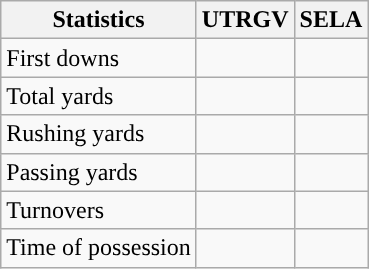<table class="wikitable" style="float:left">
<tr>
<th>Statistics</th>
<th>UTRGV</th>
<th>SELA</th>
</tr>
<tr>
<td>First downs</td>
<td></td>
<td></td>
</tr>
<tr>
<td>Total yards</td>
<td></td>
<td></td>
</tr>
<tr>
<td>Rushing yards</td>
<td></td>
<td></td>
</tr>
<tr>
<td>Passing yards</td>
<td></td>
<td></td>
</tr>
<tr>
<td>Turnovers</td>
<td></td>
<td></td>
</tr>
<tr>
<td>Time of possession</td>
<td></td>
<td></td>
</tr>
</table>
